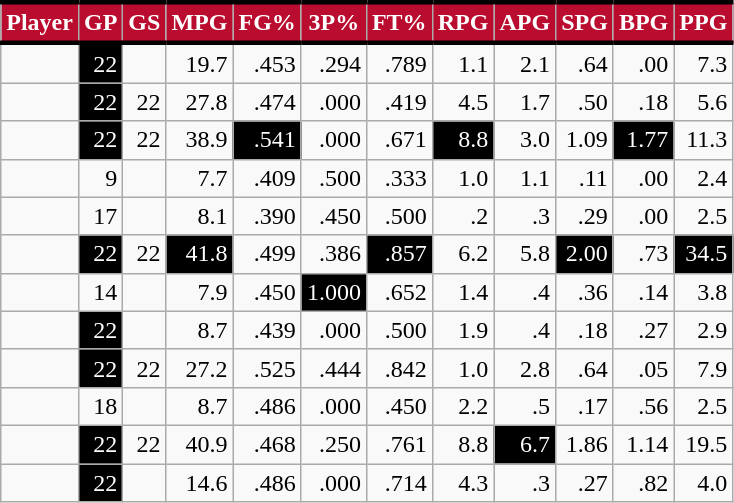<table class="wikitable sortable" style="text-align:right;">
<tr>
<th style="background:#BA0C2F; color:#FFFFFF; border-top:#010101 3px solid; border-bottom:#010101 3px solid;">Player</th>
<th style="background:#BA0C2F; color:#FFFFFF; border-top:#010101 3px solid; border-bottom:#010101 3px solid;">GP</th>
<th style="background:#BA0C2F; color:#FFFFFF; border-top:#010101 3px solid; border-bottom:#010101 3px solid;">GS</th>
<th style="background:#BA0C2F; color:#FFFFFF; border-top:#010101 3px solid; border-bottom:#010101 3px solid;">MPG</th>
<th style="background:#BA0C2F; color:#FFFFFF; border-top:#010101 3px solid; border-bottom:#010101 3px solid;">FG%</th>
<th style="background:#BA0C2F; color:#FFFFFF; border-top:#010101 3px solid; border-bottom:#010101 3px solid;">3P%</th>
<th style="background:#BA0C2F; color:#FFFFFF; border-top:#010101 3px solid; border-bottom:#010101 3px solid;">FT%</th>
<th style="background:#BA0C2F; color:#FFFFFF; border-top:#010101 3px solid; border-bottom:#010101 3px solid;">RPG</th>
<th style="background:#BA0C2F; color:#FFFFFF; border-top:#010101 3px solid; border-bottom:#010101 3px solid;">APG</th>
<th style="background:#BA0C2F; color:#FFFFFF; border-top:#010101 3px solid; border-bottom:#010101 3px solid;">SPG</th>
<th style="background:#BA0C2F; color:#FFFFFF; border-top:#010101 3px solid; border-bottom:#010101 3px solid;">BPG</th>
<th style="background:#BA0C2F; color:#FFFFFF; border-top:#010101 3px solid; border-bottom:#010101 3px solid;">PPG</th>
</tr>
<tr>
<td></td>
<td style="background:black;color:white;">22</td>
<td></td>
<td>19.7</td>
<td>.453</td>
<td>.294</td>
<td>.789</td>
<td>1.1</td>
<td>2.1</td>
<td>.64</td>
<td>.00</td>
<td>7.3</td>
</tr>
<tr>
<td></td>
<td style="background:black;color:white;">22</td>
<td>22</td>
<td>27.8</td>
<td>.474</td>
<td>.000</td>
<td>.419</td>
<td>4.5</td>
<td>1.7</td>
<td>.50</td>
<td>.18</td>
<td>5.6</td>
</tr>
<tr>
<td></td>
<td style="background:black;color:white;">22</td>
<td>22</td>
<td>38.9</td>
<td style="background:black;color:white;">.541</td>
<td>.000</td>
<td>.671</td>
<td style="background:black;color:white;">8.8</td>
<td>3.0</td>
<td>1.09</td>
<td style="background:black;color:white;">1.77</td>
<td>11.3</td>
</tr>
<tr>
<td></td>
<td>9</td>
<td></td>
<td>7.7</td>
<td>.409</td>
<td>.500</td>
<td>.333</td>
<td>1.0</td>
<td>1.1</td>
<td>.11</td>
<td>.00</td>
<td>2.4</td>
</tr>
<tr>
<td></td>
<td>17</td>
<td></td>
<td>8.1</td>
<td>.390</td>
<td>.450</td>
<td>.500</td>
<td>.2</td>
<td>.3</td>
<td>.29</td>
<td>.00</td>
<td>2.5</td>
</tr>
<tr>
<td></td>
<td style="background:black;color:white;">22</td>
<td>22</td>
<td style="background:black;color:white;">41.8</td>
<td>.499</td>
<td>.386</td>
<td style="background:black;color:white;">.857</td>
<td>6.2</td>
<td>5.8</td>
<td style="background:black;color:white;">2.00</td>
<td>.73</td>
<td style="background:black;color:white;">34.5</td>
</tr>
<tr>
<td></td>
<td>14</td>
<td></td>
<td>7.9</td>
<td>.450</td>
<td style="background:black;color:white;">1.000</td>
<td>.652</td>
<td>1.4</td>
<td>.4</td>
<td>.36</td>
<td>.14</td>
<td>3.8</td>
</tr>
<tr>
<td></td>
<td style="background:black;color:white;">22</td>
<td></td>
<td>8.7</td>
<td>.439</td>
<td>.000</td>
<td>.500</td>
<td>1.9</td>
<td>.4</td>
<td>.18</td>
<td>.27</td>
<td>2.9</td>
</tr>
<tr>
<td></td>
<td style="background:black;color:white;">22</td>
<td>22</td>
<td>27.2</td>
<td>.525</td>
<td>.444</td>
<td>.842</td>
<td>1.0</td>
<td>2.8</td>
<td>.64</td>
<td>.05</td>
<td>7.9</td>
</tr>
<tr>
<td></td>
<td>18</td>
<td></td>
<td>8.7</td>
<td>.486</td>
<td>.000</td>
<td>.450</td>
<td>2.2</td>
<td>.5</td>
<td>.17</td>
<td>.56</td>
<td>2.5</td>
</tr>
<tr>
<td></td>
<td style="background:black;color:white;">22</td>
<td>22</td>
<td>40.9</td>
<td>.468</td>
<td>.250</td>
<td>.761</td>
<td>8.8</td>
<td style="background:black;color:white;">6.7</td>
<td>1.86</td>
<td>1.14</td>
<td>19.5</td>
</tr>
<tr>
<td></td>
<td style="background:black;color:white;">22</td>
<td></td>
<td>14.6</td>
<td>.486</td>
<td>.000</td>
<td>.714</td>
<td>4.3</td>
<td>.3</td>
<td>.27</td>
<td>.82</td>
<td>4.0</td>
</tr>
</table>
